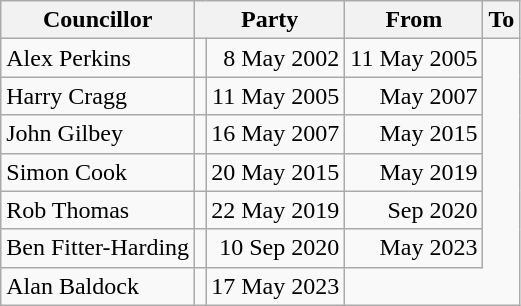<table class=wikitable>
<tr>
<th>Councillor</th>
<th colspan=2>Party</th>
<th>From</th>
<th>To</th>
</tr>
<tr>
<td>Alex Perkins</td>
<td></td>
<td align=right>8 May 2002</td>
<td align=right>11 May 2005</td>
</tr>
<tr>
<td>Harry Cragg</td>
<td></td>
<td align=right>11 May 2005</td>
<td align=right>May 2007</td>
</tr>
<tr>
<td>John Gilbey</td>
<td></td>
<td align=right>16 May 2007</td>
<td align=right>May 2015</td>
</tr>
<tr>
<td>Simon Cook</td>
<td></td>
<td align=right>20 May 2015</td>
<td align=right>May 2019</td>
</tr>
<tr>
<td>Rob Thomas</td>
<td></td>
<td align=right>22 May 2019</td>
<td align=right>Sep 2020</td>
</tr>
<tr>
<td>Ben Fitter-Harding</td>
<td></td>
<td align=right>10 Sep 2020</td>
<td align=right>May 2023</td>
</tr>
<tr>
<td>Alan Baldock</td>
<td></td>
<td align=right>17 May 2023</td>
</tr>
</table>
